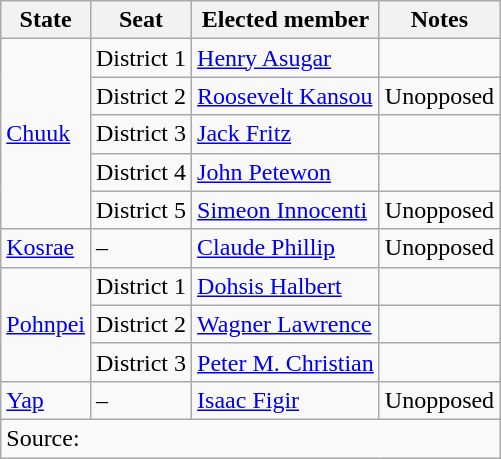<table class=wikitable>
<tr>
<th>State</th>
<th>Seat</th>
<th>Elected member</th>
<th>Notes</th>
</tr>
<tr>
<td align=left rowspan=5><a href='#'>Chuuk</a></td>
<td>District 1</td>
<td><a href='#'>Henry Asugar</a></td>
<td></td>
</tr>
<tr>
<td align=left>District 2</td>
<td><a href='#'>Roosevelt Kansou</a></td>
<td>Unopposed</td>
</tr>
<tr>
<td align=left>District 3</td>
<td><a href='#'>Jack Fritz</a></td>
<td></td>
</tr>
<tr>
<td align=left>District 4</td>
<td><a href='#'>John Petewon</a></td>
<td></td>
</tr>
<tr>
<td align=left>District 5</td>
<td><a href='#'>Simeon Innocenti</a></td>
<td>Unopposed</td>
</tr>
<tr>
<td align=left><a href='#'>Kosrae</a></td>
<td>–</td>
<td><a href='#'>Claude Phillip</a></td>
<td>Unopposed</td>
</tr>
<tr>
<td align=left rowspan=3><a href='#'>Pohnpei</a></td>
<td>District 1</td>
<td><a href='#'>Dohsis Halbert</a></td>
<td></td>
</tr>
<tr>
<td align=left>District 2</td>
<td><a href='#'>Wagner Lawrence</a></td>
<td></td>
</tr>
<tr>
<td align=left>District 3</td>
<td><a href='#'>Peter M. Christian</a></td>
<td></td>
</tr>
<tr>
<td align=left><a href='#'>Yap</a></td>
<td>–</td>
<td><a href='#'>Isaac Figir</a></td>
<td>Unopposed</td>
</tr>
<tr>
<td align=left colspan=5>Source: </td>
</tr>
</table>
